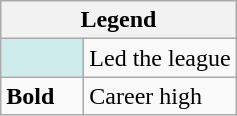<table class="wikitable mw-collapsible">
<tr>
<th colspan="2">Legend</th>
</tr>
<tr>
<td style="background:#cfecec; width:3em;"></td>
<td>Led the league</td>
</tr>
<tr>
<td><strong>Bold</strong></td>
<td>Career high</td>
</tr>
</table>
